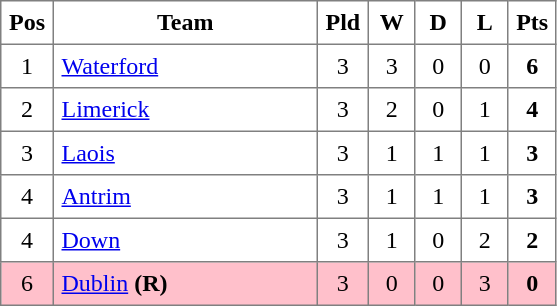<table style="border-collapse:collapse" border="1" cellspacing="0" cellpadding="5">
<tr>
<th>Pos</th>
<th width="165">Team</th>
<th width="20">Pld</th>
<th width="20">W</th>
<th width="20">D</th>
<th width="20">L</th>
<th width="20">Pts</th>
</tr>
<tr align="center">
<td>1</td>
<td style="text-align:left;"> <a href='#'>Waterford</a></td>
<td>3</td>
<td>3</td>
<td>0</td>
<td>0</td>
<td><strong>6</strong></td>
</tr>
<tr align="center">
<td>2</td>
<td style="text-align:left;"> <a href='#'>Limerick</a></td>
<td>3</td>
<td>2</td>
<td>0</td>
<td>1</td>
<td><strong>4</strong></td>
</tr>
<tr align="center">
<td>3</td>
<td style="text-align:left;"> <a href='#'>Laois</a></td>
<td>3</td>
<td>1</td>
<td>1</td>
<td>1</td>
<td><strong>3</strong></td>
</tr>
<tr align="center">
<td>4</td>
<td style="text-align:left;"> <a href='#'>Antrim</a></td>
<td>3</td>
<td>1</td>
<td>1</td>
<td>1</td>
<td><strong>3</strong></td>
</tr>
<tr align="center">
<td>4</td>
<td style="text-align:left;"> <a href='#'>Down</a></td>
<td>3</td>
<td>1</td>
<td>0</td>
<td>2</td>
<td><strong>2</strong></td>
</tr>
<tr align="center" style="background:#FFC0CB;">
<td>6</td>
<td style="text-align:left;"> <a href='#'>Dublin</a> <strong>(R)</strong></td>
<td>3</td>
<td>0</td>
<td>0</td>
<td>3</td>
<td><strong>0</strong></td>
</tr>
</table>
